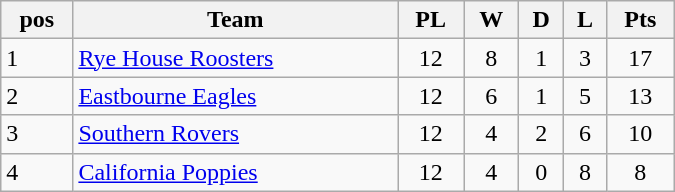<table class=wikitable width="450">
<tr>
<th>pos</th>
<th>Team</th>
<th>PL</th>
<th>W</th>
<th>D</th>
<th>L</th>
<th>Pts</th>
</tr>
<tr>
<td>1</td>
<td><a href='#'>Rye House Roosters</a></td>
<td align="center">12</td>
<td align="center">8</td>
<td align="center">1</td>
<td align="center">3</td>
<td align="center">17</td>
</tr>
<tr>
<td>2</td>
<td><a href='#'>Eastbourne Eagles</a></td>
<td align="center">12</td>
<td align="center">6</td>
<td align="center">1</td>
<td align="center">5</td>
<td align="center">13</td>
</tr>
<tr>
<td>3</td>
<td><a href='#'>Southern Rovers</a></td>
<td align="center">12</td>
<td align="center">4</td>
<td align="center">2</td>
<td align="center">6</td>
<td align="center">10</td>
</tr>
<tr>
<td>4</td>
<td><a href='#'>California Poppies</a></td>
<td align="center">12</td>
<td align="center">4</td>
<td align="center">0</td>
<td align="center">8</td>
<td align="center">8</td>
</tr>
</table>
